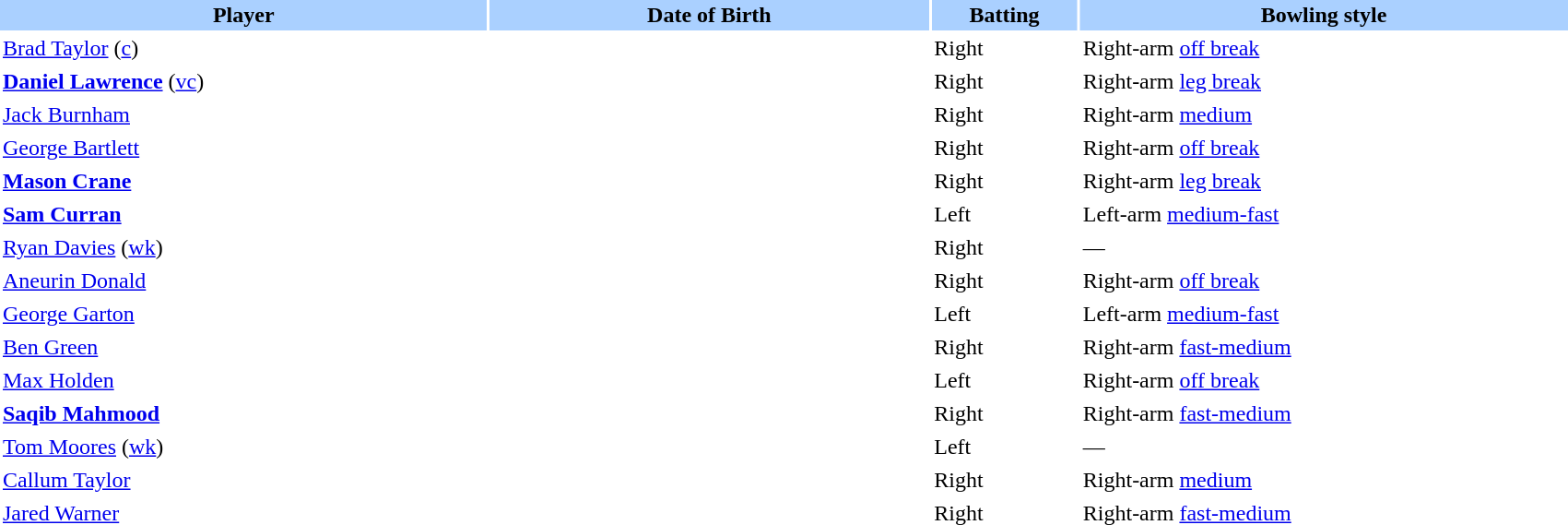<table border="0" cellspacing="2" cellpadding="2" style="width:90%;">
<tr style="background:#aad0ff;">
<th width=20%>Player</th>
<th width=18%>Date of Birth</th>
<th width=6%>Batting</th>
<th width=20%>Bowling style</th>
</tr>
<tr>
<td><a href='#'>Brad Taylor</a> (<a href='#'>c</a>)</td>
<td></td>
<td>Right</td>
<td>Right-arm <a href='#'>off break</a></td>
</tr>
<tr>
<td><strong><a href='#'>Daniel Lawrence</a></strong> (<a href='#'>vc</a>)</td>
<td></td>
<td>Right</td>
<td>Right-arm <a href='#'>leg break</a></td>
</tr>
<tr>
<td><a href='#'>Jack Burnham</a></td>
<td></td>
<td>Right</td>
<td>Right-arm <a href='#'>medium</a></td>
</tr>
<tr>
<td><a href='#'>George Bartlett</a></td>
<td></td>
<td>Right</td>
<td>Right-arm <a href='#'>off break</a></td>
</tr>
<tr>
<td><strong><a href='#'>Mason Crane</a></strong></td>
<td></td>
<td>Right</td>
<td>Right-arm <a href='#'>leg break</a></td>
</tr>
<tr>
<td><strong><a href='#'>Sam Curran</a></strong></td>
<td></td>
<td>Left</td>
<td>Left-arm <a href='#'>medium-fast</a></td>
</tr>
<tr>
<td><a href='#'>Ryan Davies</a> (<a href='#'>wk</a>)</td>
<td></td>
<td>Right</td>
<td>—</td>
</tr>
<tr>
<td><a href='#'>Aneurin Donald</a></td>
<td></td>
<td>Right</td>
<td>Right-arm <a href='#'>off break</a></td>
</tr>
<tr>
<td><a href='#'>George Garton</a></td>
<td></td>
<td>Left</td>
<td>Left-arm <a href='#'>medium-fast</a></td>
</tr>
<tr>
<td><a href='#'>Ben Green</a></td>
<td></td>
<td>Right</td>
<td>Right-arm <a href='#'>fast-medium</a></td>
</tr>
<tr>
<td><a href='#'>Max Holden</a></td>
<td></td>
<td>Left</td>
<td>Right-arm <a href='#'>off break</a></td>
</tr>
<tr>
<td><strong><a href='#'>Saqib Mahmood</a></strong></td>
<td></td>
<td>Right</td>
<td>Right-arm <a href='#'>fast-medium</a></td>
</tr>
<tr>
<td><a href='#'>Tom Moores</a> (<a href='#'>wk</a>)</td>
<td></td>
<td>Left</td>
<td>—</td>
</tr>
<tr>
<td><a href='#'>Callum Taylor</a></td>
<td></td>
<td>Right</td>
<td>Right-arm <a href='#'>medium</a></td>
</tr>
<tr>
<td><a href='#'>Jared Warner</a></td>
<td></td>
<td>Right</td>
<td>Right-arm <a href='#'>fast-medium</a></td>
</tr>
</table>
